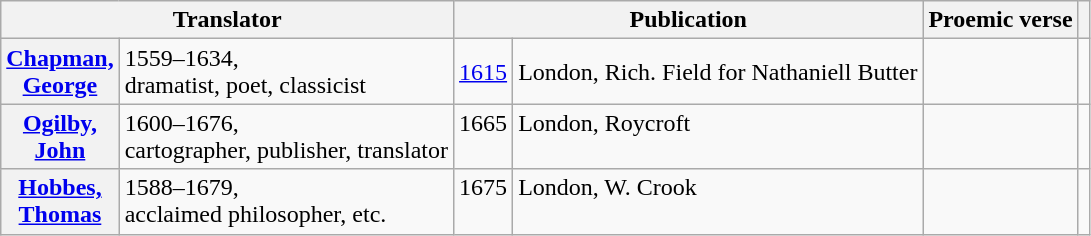<table class="wikitable" ">
<tr>
<th scope="col" colspan="2">Translator</th>
<th scope="col" colspan="2">Publication</th>
<th scope="col">Proemic verse</th>
<th scope="col"></th>
</tr>
<tr>
<th> <a href='#'>Chapman,<br>George</a></th>
<td>1559–1634,<br>dramatist, poet, classicist</td>
<td><a href='#'>1615</a></td>
<td>London, Rich. Field for Nathaniell Butter</td>
<td style=white-space:nowrap><blockquote></blockquote></td>
<td></td>
</tr>
<tr valign="top">
<th><a href='#'>Ogilby,<br>John</a></th>
<td>1600–1676,<br>cartographer, publisher, translator</td>
<td>1665</td>
<td>London, Roycroft</td>
<td style=white-space:nowrap><br><blockquote></blockquote></td>
<td></td>
</tr>
<tr valign="top">
<th><a href='#'>Hobbes,<br>Thomas</a></th>
<td>1588–1679,<br>acclaimed philosopher, etc.</td>
<td>1675</td>
<td>London, W. Crook</td>
<td><blockquote></blockquote></td>
<td></td>
</tr>
</table>
